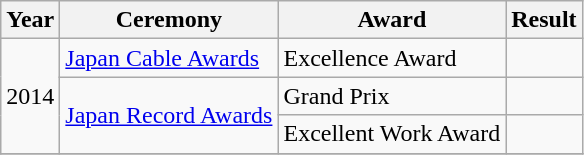<table class="wikitable">
<tr>
<th>Year</th>
<th>Ceremony</th>
<th>Award</th>
<th>Result</th>
</tr>
<tr>
<td rowspan=3>2014</td>
<td><a href='#'>Japan Cable Awards</a></td>
<td>Excellence Award</td>
<td></td>
</tr>
<tr>
<td rowspan="2"><a href='#'>Japan Record Awards</a></td>
<td>Grand Prix</td>
<td></td>
</tr>
<tr>
<td>Excellent Work Award</td>
<td></td>
</tr>
<tr>
</tr>
</table>
